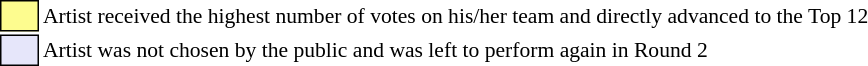<table class="toccolours" style="font-size: 90%; white-space: nowrap;">
<tr>
<td style="background:#fdfc8f; border:1px solid black;">      </td>
<td>Artist received the highest number of votes on his/her team and directly advanced to the Top 12</td>
</tr>
<tr>
<td style="background:#E6E6FA; border:1px solid black;">      </td>
<td>Artist was not chosen by the public and was left to perform again in Round 2</td>
</tr>
</table>
